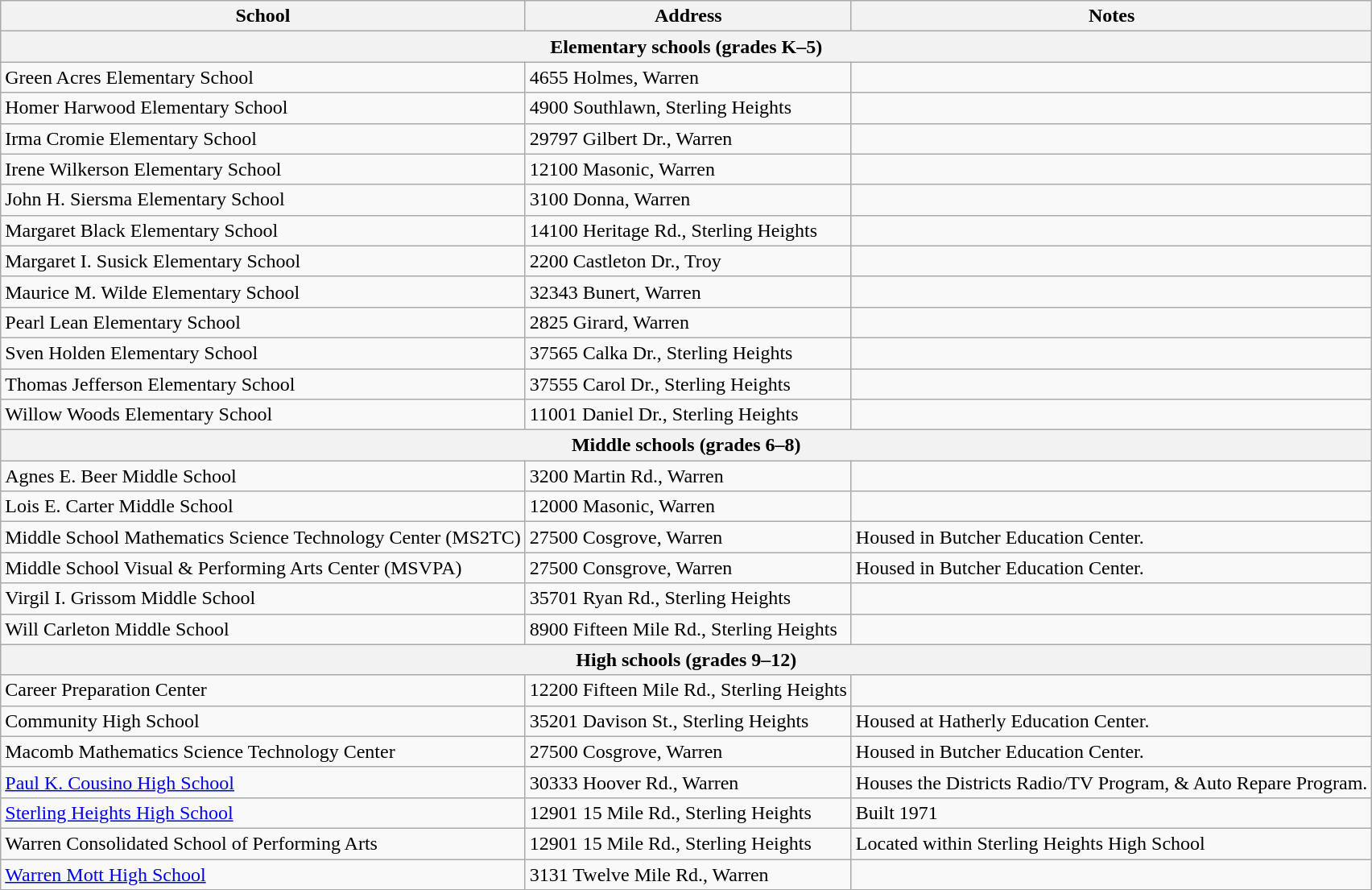<table class="wikitable">
<tr>
<th>School</th>
<th>Address</th>
<th>Notes</th>
</tr>
<tr>
<th colspan="3">Elementary schools (grades K–5)</th>
</tr>
<tr>
<td>Green Acres Elementary School</td>
<td>4655 Holmes, Warren</td>
<td></td>
</tr>
<tr>
<td>Homer Harwood Elementary School</td>
<td>4900 Southlawn, Sterling Heights</td>
<td></td>
</tr>
<tr>
<td>Irma Cromie Elementary School</td>
<td>29797 Gilbert Dr., Warren</td>
<td></td>
</tr>
<tr>
<td>Irene Wilkerson Elementary School</td>
<td>12100 Masonic, Warren</td>
<td></td>
</tr>
<tr>
<td>John H. Siersma Elementary School</td>
<td>3100 Donna, Warren</td>
<td></td>
</tr>
<tr>
<td>Margaret Black Elementary School</td>
<td>14100 Heritage Rd., Sterling Heights</td>
<td></td>
</tr>
<tr>
<td>Margaret I. Susick Elementary School</td>
<td>2200 Castleton Dr., Troy</td>
<td></td>
</tr>
<tr>
<td>Maurice M. Wilde Elementary School</td>
<td>32343 Bunert, Warren</td>
<td></td>
</tr>
<tr>
<td>Pearl Lean Elementary School</td>
<td>2825 Girard, Warren</td>
<td></td>
</tr>
<tr>
<td>Sven Holden Elementary School</td>
<td>37565 Calka Dr., Sterling Heights</td>
<td></td>
</tr>
<tr>
<td>Thomas Jefferson Elementary School</td>
<td>37555 Carol Dr., Sterling Heights</td>
<td></td>
</tr>
<tr>
<td>Willow Woods Elementary School</td>
<td>11001 Daniel Dr., Sterling Heights</td>
<td></td>
</tr>
<tr>
<th colspan="3">Middle schools (grades 6–8)</th>
</tr>
<tr>
<td>Agnes E. Beer Middle School</td>
<td>3200 Martin Rd., Warren</td>
<td></td>
</tr>
<tr>
<td>Lois E. Carter Middle School</td>
<td>12000 Masonic, Warren</td>
<td></td>
</tr>
<tr>
<td>Middle School Mathematics Science Technology Center (MS2TC)</td>
<td>27500 Cosgrove, Warren</td>
<td>Housed in Butcher Education Center.</td>
</tr>
<tr>
<td>Middle School Visual & Performing Arts Center (MSVPA)</td>
<td>27500 Consgrove, Warren</td>
<td>Housed in Butcher Education Center.</td>
</tr>
<tr>
<td>Virgil I. Grissom Middle School</td>
<td>35701 Ryan Rd., Sterling Heights</td>
<td></td>
</tr>
<tr>
<td>Will Carleton Middle School</td>
<td>8900 Fifteen Mile Rd., Sterling Heights</td>
<td></td>
</tr>
<tr>
<th colspan="3">High schools (grades 9–12)</th>
</tr>
<tr>
<td>Career Preparation Center</td>
<td>12200 Fifteen Mile Rd., Sterling Heights</td>
<td></td>
</tr>
<tr>
<td>Community High School</td>
<td>35201 Davison St., Sterling Heights</td>
<td>Housed at Hatherly Education Center.</td>
</tr>
<tr>
<td>Macomb Mathematics Science Technology Center</td>
<td>27500 Cosgrove, Warren</td>
<td>Housed in Butcher Education Center.</td>
</tr>
<tr>
<td><a href='#'>Paul K. Cousino High School</a></td>
<td>30333 Hoover Rd., Warren</td>
<td>Houses the Districts Radio/TV Program, & Auto Repare Program.</td>
</tr>
<tr>
<td><a href='#'>Sterling Heights High School</a></td>
<td>12901 15 Mile Rd., Sterling Heights</td>
<td>Built 1971</td>
</tr>
<tr>
<td>Warren Consolidated School of Performing Arts</td>
<td>12901 15 Mile Rd., Sterling Heights</td>
<td>Located within Sterling Heights High School</td>
</tr>
<tr>
<td><a href='#'>Warren Mott High School</a></td>
<td>3131 Twelve Mile Rd., Warren</td>
<td></td>
</tr>
</table>
